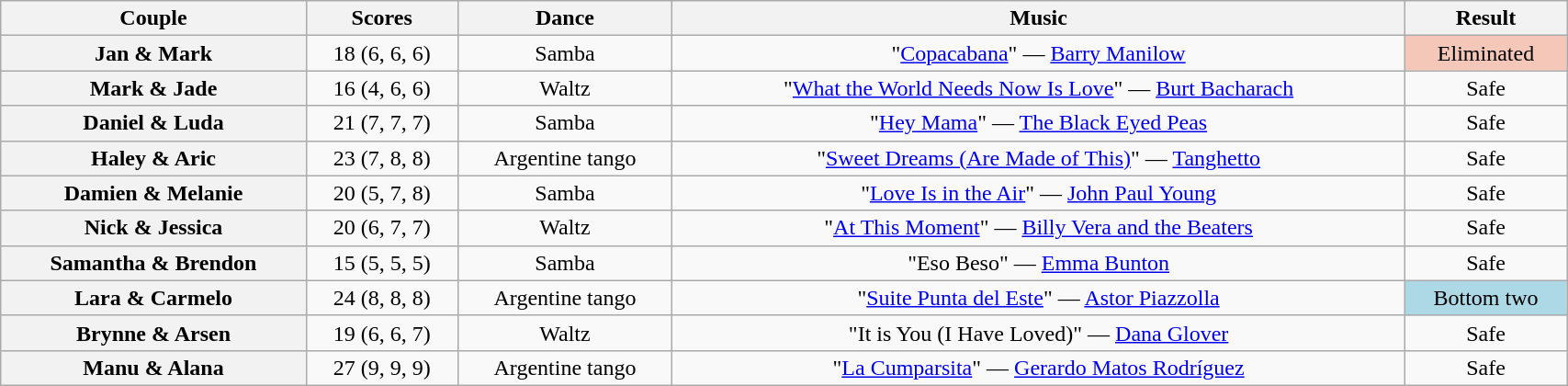<table class="wikitable sortable" style="text-align:center; width: 90%">
<tr>
<th scope="col">Couple</th>
<th scope="col">Scores</th>
<th scope="col">Dance</th>
<th scope="col" class="unsortable">Music</th>
<th scope="col" class="unsortable">Result</th>
</tr>
<tr>
<th scope="row">Jan & Mark</th>
<td>18 (6, 6, 6)</td>
<td>Samba</td>
<td>"<a href='#'>Copacabana</a>" — <a href='#'>Barry Manilow</a></td>
<td bgcolor="f4c7b8">Eliminated</td>
</tr>
<tr>
<th scope="row">Mark & Jade</th>
<td>16 (4, 6, 6)</td>
<td>Waltz</td>
<td>"<a href='#'>What the World Needs Now Is Love</a>" — <a href='#'>Burt Bacharach</a></td>
<td>Safe</td>
</tr>
<tr>
<th scope="row">Daniel & Luda</th>
<td>21 (7, 7, 7)</td>
<td>Samba</td>
<td>"<a href='#'>Hey Mama</a>" — <a href='#'>The Black Eyed Peas</a></td>
<td>Safe</td>
</tr>
<tr>
<th scope="row">Haley & Aric</th>
<td>23 (7, 8, 8)</td>
<td>Argentine tango</td>
<td>"<a href='#'>Sweet Dreams (Are Made of This)</a>" — <a href='#'>Tanghetto</a></td>
<td>Safe</td>
</tr>
<tr>
<th scope="row">Damien & Melanie</th>
<td>20 (5, 7, 8)</td>
<td>Samba</td>
<td>"<a href='#'>Love Is in the Air</a>" — <a href='#'>John Paul Young</a></td>
<td>Safe</td>
</tr>
<tr>
<th scope="row">Nick & Jessica</th>
<td>20 (6, 7, 7)</td>
<td>Waltz</td>
<td>"<a href='#'>At This Moment</a>" — <a href='#'>Billy Vera and the Beaters</a></td>
<td>Safe</td>
</tr>
<tr>
<th scope="row">Samantha & Brendon</th>
<td>15 (5, 5, 5)</td>
<td>Samba</td>
<td>"Eso Beso" — <a href='#'>Emma Bunton</a></td>
<td>Safe</td>
</tr>
<tr>
<th scope="row">Lara & Carmelo</th>
<td>24 (8, 8, 8)</td>
<td>Argentine tango</td>
<td>"<a href='#'>Suite Punta del Este</a>" — <a href='#'>Astor Piazzolla</a></td>
<td bgcolor="lightblue">Bottom two</td>
</tr>
<tr>
<th scope="row">Brynne & Arsen</th>
<td>19 (6, 6, 7)</td>
<td>Waltz</td>
<td>"It is You (I Have Loved)" — <a href='#'>Dana Glover</a></td>
<td>Safe</td>
</tr>
<tr>
<th scope="row">Manu & Alana</th>
<td>27 (9, 9, 9)</td>
<td>Argentine tango</td>
<td>"<a href='#'>La Cumparsita</a>" — <a href='#'>Gerardo Matos Rodríguez</a></td>
<td>Safe</td>
</tr>
</table>
